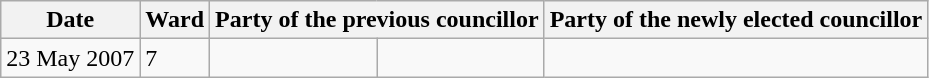<table class="wikitable">
<tr>
<th>Date</th>
<th>Ward</th>
<th colspan=2>Party of the previous councillor</th>
<th colspan=2>Party of the newly elected councillor</th>
</tr>
<tr>
<td>23 May 2007</td>
<td>7</td>
<td></td>
<td></td>
</tr>
</table>
